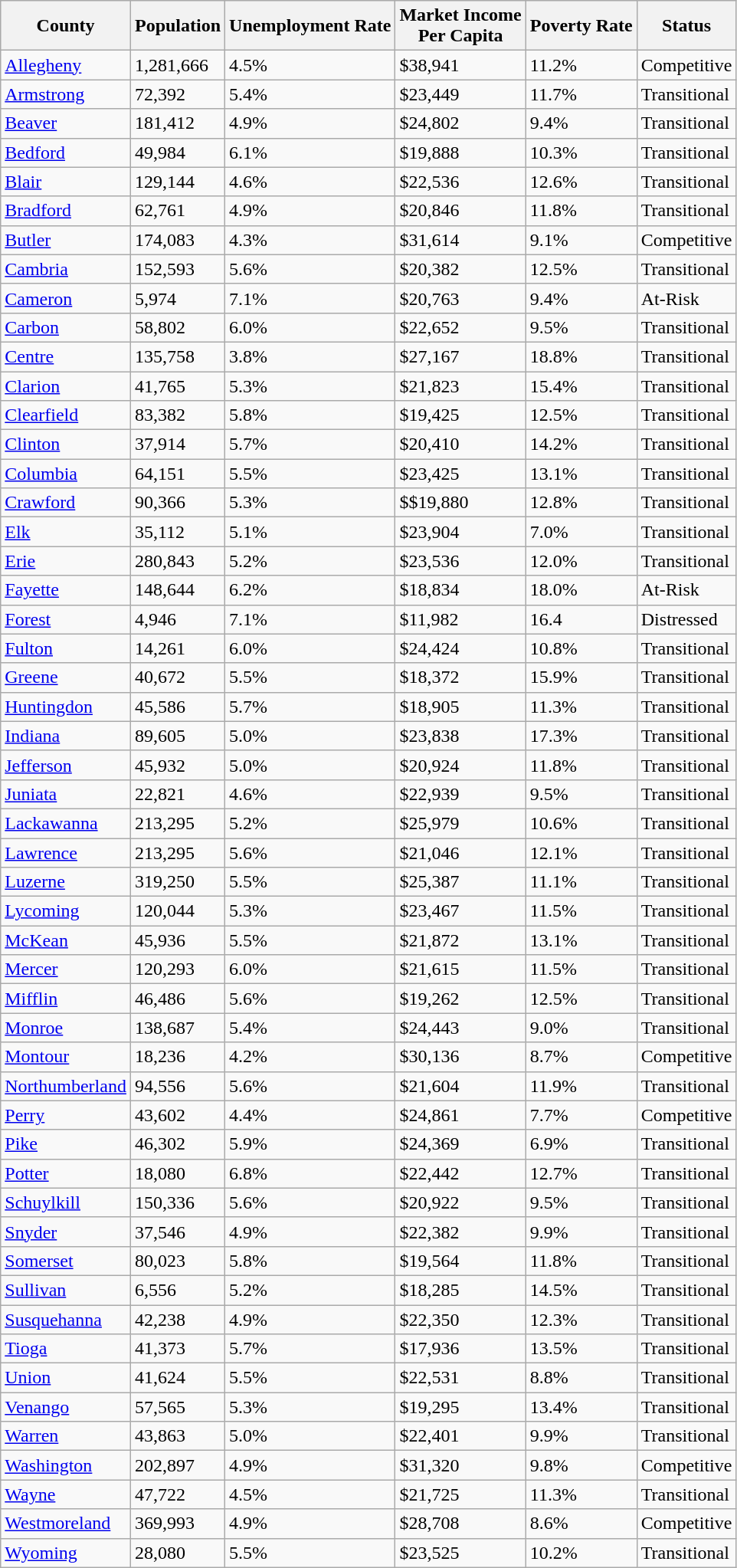<table class="wikitable sortable">
<tr>
<th>County</th>
<th>Population</th>
<th>Unemployment Rate</th>
<th>Market Income<br> Per Capita</th>
<th>Poverty Rate</th>
<th>Status</th>
</tr>
<tr>
<td><a href='#'>Allegheny</a></td>
<td>1,281,666</td>
<td>4.5%</td>
<td>$38,941</td>
<td>11.2%</td>
<td>Competitive</td>
</tr>
<tr>
<td><a href='#'>Armstrong</a></td>
<td>72,392</td>
<td>5.4%</td>
<td>$23,449</td>
<td>11.7%</td>
<td>Transitional</td>
</tr>
<tr>
<td><a href='#'>Beaver</a></td>
<td>181,412</td>
<td>4.9%</td>
<td>$24,802</td>
<td>9.4%</td>
<td>Transitional</td>
</tr>
<tr>
<td><a href='#'>Bedford</a></td>
<td>49,984</td>
<td>6.1%</td>
<td>$19,888</td>
<td>10.3%</td>
<td>Transitional</td>
</tr>
<tr>
<td><a href='#'>Blair</a></td>
<td>129,144</td>
<td>4.6%</td>
<td>$22,536</td>
<td>12.6%</td>
<td>Transitional</td>
</tr>
<tr>
<td><a href='#'>Bradford</a></td>
<td>62,761</td>
<td>4.9%</td>
<td>$20,846</td>
<td>11.8%</td>
<td>Transitional</td>
</tr>
<tr>
<td><a href='#'>Butler</a></td>
<td>174,083</td>
<td>4.3%</td>
<td>$31,614</td>
<td>9.1%</td>
<td>Competitive</td>
</tr>
<tr>
<td><a href='#'>Cambria</a></td>
<td>152,593</td>
<td>5.6%</td>
<td>$20,382</td>
<td>12.5%</td>
<td>Transitional</td>
</tr>
<tr>
<td><a href='#'>Cameron</a></td>
<td>5,974</td>
<td>7.1%</td>
<td>$20,763</td>
<td>9.4%</td>
<td>At-Risk</td>
</tr>
<tr>
<td><a href='#'>Carbon</a></td>
<td>58,802</td>
<td>6.0%</td>
<td>$22,652</td>
<td>9.5%</td>
<td>Transitional</td>
</tr>
<tr>
<td><a href='#'>Centre</a></td>
<td>135,758</td>
<td>3.8%</td>
<td>$27,167</td>
<td>18.8%</td>
<td>Transitional</td>
</tr>
<tr>
<td><a href='#'>Clarion</a></td>
<td>41,765</td>
<td>5.3%</td>
<td>$21,823</td>
<td>15.4%</td>
<td>Transitional</td>
</tr>
<tr>
<td><a href='#'>Clearfield</a></td>
<td>83,382</td>
<td>5.8%</td>
<td>$19,425</td>
<td>12.5%</td>
<td>Transitional</td>
</tr>
<tr>
<td><a href='#'>Clinton</a></td>
<td>37,914</td>
<td>5.7%</td>
<td>$20,410</td>
<td>14.2%</td>
<td>Transitional</td>
</tr>
<tr>
<td><a href='#'>Columbia</a></td>
<td>64,151</td>
<td>5.5%</td>
<td>$23,425</td>
<td>13.1%</td>
<td>Transitional</td>
</tr>
<tr>
<td><a href='#'>Crawford</a></td>
<td>90,366</td>
<td>5.3%</td>
<td>$$19,880</td>
<td>12.8%</td>
<td>Transitional</td>
</tr>
<tr>
<td><a href='#'>Elk</a></td>
<td>35,112</td>
<td>5.1%</td>
<td>$23,904</td>
<td>7.0%</td>
<td>Transitional</td>
</tr>
<tr>
<td><a href='#'>Erie</a></td>
<td>280,843</td>
<td>5.2%</td>
<td>$23,536</td>
<td>12.0%</td>
<td>Transitional</td>
</tr>
<tr>
<td><a href='#'>Fayette</a></td>
<td>148,644</td>
<td>6.2%</td>
<td>$18,834</td>
<td>18.0%</td>
<td>At-Risk</td>
</tr>
<tr>
<td><a href='#'>Forest</a></td>
<td>4,946</td>
<td>7.1%</td>
<td>$11,982</td>
<td>16.4</td>
<td>Distressed</td>
</tr>
<tr>
<td><a href='#'>Fulton</a></td>
<td>14,261</td>
<td>6.0%</td>
<td>$24,424</td>
<td>10.8%</td>
<td>Transitional</td>
</tr>
<tr>
<td><a href='#'>Greene</a></td>
<td>40,672</td>
<td>5.5%</td>
<td>$18,372</td>
<td>15.9%</td>
<td>Transitional</td>
</tr>
<tr>
<td><a href='#'>Huntingdon</a></td>
<td>45,586</td>
<td>5.7%</td>
<td>$18,905</td>
<td>11.3%</td>
<td>Transitional</td>
</tr>
<tr>
<td><a href='#'>Indiana</a></td>
<td>89,605</td>
<td>5.0%</td>
<td>$23,838</td>
<td>17.3%</td>
<td>Transitional</td>
</tr>
<tr>
<td><a href='#'>Jefferson</a></td>
<td>45,932</td>
<td>5.0%</td>
<td>$20,924</td>
<td>11.8%</td>
<td>Transitional</td>
</tr>
<tr>
<td><a href='#'>Juniata</a></td>
<td>22,821</td>
<td>4.6%</td>
<td>$22,939</td>
<td>9.5%</td>
<td>Transitional</td>
</tr>
<tr>
<td><a href='#'>Lackawanna</a></td>
<td>213,295</td>
<td>5.2%</td>
<td>$25,979</td>
<td>10.6%</td>
<td>Transitional</td>
</tr>
<tr>
<td><a href='#'>Lawrence</a></td>
<td>213,295</td>
<td>5.6%</td>
<td>$21,046</td>
<td>12.1%</td>
<td>Transitional</td>
</tr>
<tr>
<td><a href='#'>Luzerne</a></td>
<td>319,250</td>
<td>5.5%</td>
<td>$25,387</td>
<td>11.1%</td>
<td>Transitional</td>
</tr>
<tr>
<td><a href='#'>Lycoming</a></td>
<td>120,044</td>
<td>5.3%</td>
<td>$23,467</td>
<td>11.5%</td>
<td>Transitional</td>
</tr>
<tr>
<td><a href='#'>McKean</a></td>
<td>45,936</td>
<td>5.5%</td>
<td>$21,872</td>
<td>13.1%</td>
<td>Transitional</td>
</tr>
<tr>
<td><a href='#'>Mercer</a></td>
<td>120,293</td>
<td>6.0%</td>
<td>$21,615</td>
<td>11.5%</td>
<td>Transitional</td>
</tr>
<tr>
<td><a href='#'>Mifflin</a></td>
<td>46,486</td>
<td>5.6%</td>
<td>$19,262</td>
<td>12.5%</td>
<td>Transitional</td>
</tr>
<tr>
<td><a href='#'>Monroe</a></td>
<td>138,687</td>
<td>5.4%</td>
<td>$24,443</td>
<td>9.0%</td>
<td>Transitional</td>
</tr>
<tr>
<td><a href='#'>Montour</a></td>
<td>18,236</td>
<td>4.2%</td>
<td>$30,136</td>
<td>8.7%</td>
<td>Competitive</td>
</tr>
<tr>
<td><a href='#'>Northumberland</a></td>
<td>94,556</td>
<td>5.6%</td>
<td>$21,604</td>
<td>11.9%</td>
<td>Transitional</td>
</tr>
<tr>
<td><a href='#'>Perry</a></td>
<td>43,602</td>
<td>4.4%</td>
<td>$24,861</td>
<td>7.7%</td>
<td>Competitive</td>
</tr>
<tr>
<td><a href='#'>Pike</a></td>
<td>46,302</td>
<td>5.9%</td>
<td>$24,369</td>
<td>6.9%</td>
<td>Transitional</td>
</tr>
<tr>
<td><a href='#'>Potter</a></td>
<td>18,080</td>
<td>6.8%</td>
<td>$22,442</td>
<td>12.7%</td>
<td>Transitional</td>
</tr>
<tr>
<td><a href='#'>Schuylkill</a></td>
<td>150,336</td>
<td>5.6%</td>
<td>$20,922</td>
<td>9.5%</td>
<td>Transitional</td>
</tr>
<tr>
<td><a href='#'>Snyder</a></td>
<td>37,546</td>
<td>4.9%</td>
<td>$22,382</td>
<td>9.9%</td>
<td>Transitional</td>
</tr>
<tr>
<td><a href='#'>Somerset</a></td>
<td>80,023</td>
<td>5.8%</td>
<td>$19,564</td>
<td>11.8%</td>
<td>Transitional</td>
</tr>
<tr>
<td><a href='#'>Sullivan</a></td>
<td>6,556</td>
<td>5.2%</td>
<td>$18,285</td>
<td>14.5%</td>
<td>Transitional</td>
</tr>
<tr>
<td><a href='#'>Susquehanna</a></td>
<td>42,238</td>
<td>4.9%</td>
<td>$22,350</td>
<td>12.3%</td>
<td>Transitional</td>
</tr>
<tr>
<td><a href='#'>Tioga</a></td>
<td>41,373</td>
<td>5.7%</td>
<td>$17,936</td>
<td>13.5%</td>
<td>Transitional</td>
</tr>
<tr>
<td><a href='#'>Union</a></td>
<td>41,624</td>
<td>5.5%</td>
<td>$22,531</td>
<td>8.8%</td>
<td>Transitional</td>
</tr>
<tr>
<td><a href='#'>Venango</a></td>
<td>57,565</td>
<td>5.3%</td>
<td>$19,295</td>
<td>13.4%</td>
<td>Transitional</td>
</tr>
<tr>
<td><a href='#'>Warren</a></td>
<td>43,863</td>
<td>5.0%</td>
<td>$22,401</td>
<td>9.9%</td>
<td>Transitional</td>
</tr>
<tr>
<td><a href='#'>Washington</a></td>
<td>202,897</td>
<td>4.9%</td>
<td>$31,320</td>
<td>9.8%</td>
<td>Competitive</td>
</tr>
<tr>
<td><a href='#'>Wayne</a></td>
<td>47,722</td>
<td>4.5%</td>
<td>$21,725</td>
<td>11.3%</td>
<td>Transitional</td>
</tr>
<tr>
<td><a href='#'>Westmoreland</a></td>
<td>369,993</td>
<td>4.9%</td>
<td>$28,708</td>
<td>8.6%</td>
<td>Competitive</td>
</tr>
<tr>
<td><a href='#'>Wyoming</a></td>
<td>28,080</td>
<td>5.5%</td>
<td>$23,525</td>
<td>10.2%</td>
<td>Transitional</td>
</tr>
</table>
